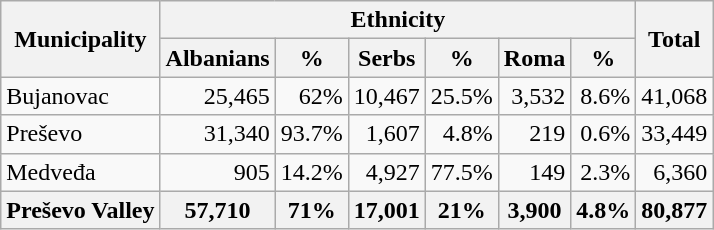<table class="wikitable" style="text-align:right;">
<tr>
<th rowspan="2">Municipality</th>
<th colspan="6">Ethnicity</th>
<th rowspan="2">Total</th>
</tr>
<tr>
<th>Albanians</th>
<th>%</th>
<th>Serbs</th>
<th>%</th>
<th>Roma</th>
<th>%</th>
</tr>
<tr>
<td style="text-align:left;">Bujanovac</td>
<td>25,465</td>
<td>62%</td>
<td>10,467</td>
<td>25.5%</td>
<td>3,532</td>
<td>8.6%</td>
<td>41,068</td>
</tr>
<tr>
<td style="text-align:left;">Preševo</td>
<td>31,340</td>
<td>93.7%</td>
<td>1,607</td>
<td>4.8%</td>
<td>219</td>
<td>0.6%</td>
<td>33,449</td>
</tr>
<tr>
<td style="text-align:left;">Medveđa</td>
<td>905</td>
<td>14.2%</td>
<td>4,927</td>
<td>77.5%</td>
<td>149</td>
<td>2.3%</td>
<td>6,360</td>
</tr>
<tr>
<th><strong>Preševo Valley</strong></th>
<th><strong>57,710</strong></th>
<th><strong>71%</strong></th>
<th><strong>17,001</strong></th>
<th><strong>21%</strong></th>
<th><strong>3,900</strong></th>
<th><strong>4.8%</strong></th>
<th>80,877</th>
</tr>
</table>
